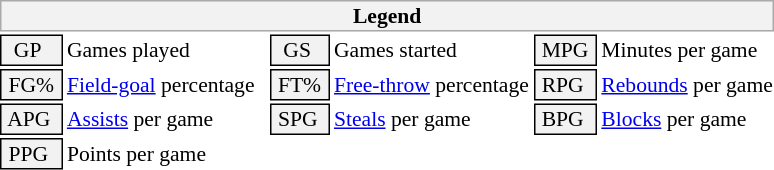<table class="toccolours" style="font-size: 90%; white-space: nowrap;">
<tr>
<th colspan="6" style="background-color: #F2F2F2; border: 1px solid #AAAAAA;">Legend</th>
</tr>
<tr>
<td style="background-color: #F2F2F2; border: 1px solid black;">  GP</td>
<td>Games played</td>
<td style="background-color: #F2F2F2; border: 1px solid black;">  GS</td>
<td>Games started</td>
<td style="background-color: #F2F2F2; border: 1px solid black"> MPG </td>
<td>Minutes per game</td>
</tr>
<tr>
<td style="background-color: #F2F2F2; border: 1px solid black;"> FG% </td>
<td style="padding-right: 8px"><a href='#'>Field-goal</a> percentage</td>
<td style="background-color: #F2F2F2; border: 1px solid black"> FT% </td>
<td><a href='#'>Free-throw</a> percentage</td>
<td style="background-color: #F2F2F2; border: 1px solid black;"> RPG </td>
<td><a href='#'>Rebounds</a> per game</td>
</tr>
<tr>
<td style="background-color: #F2F2F2; border: 1px solid black"> APG </td>
<td><a href='#'>Assists</a> per game</td>
<td style="background-color: #F2F2F2; border: 1px solid black"> SPG </td>
<td><a href='#'>Steals</a> per game</td>
<td style="background-color: #F2F2F2; border: 1px solid black;"> BPG </td>
<td><a href='#'>Blocks</a> per game</td>
</tr>
<tr>
<td style="background-color: #F2F2F2; border: 1px solid black"> PPG </td>
<td>Points per game</td>
</tr>
</table>
